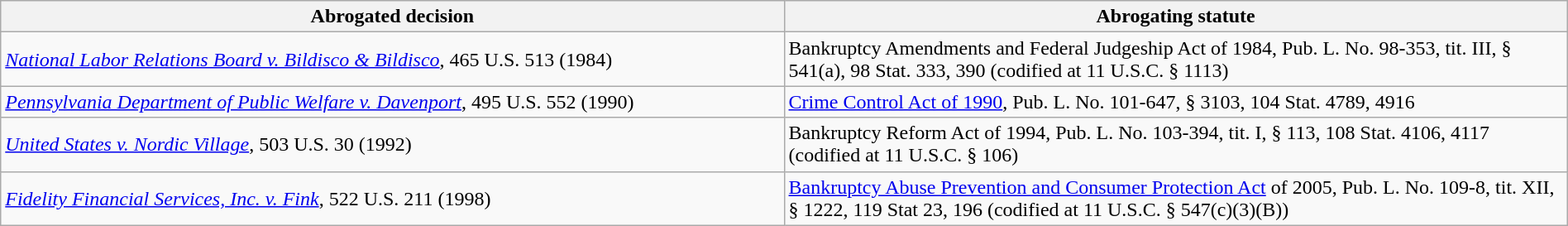<table class="wikitable" style="width:100%; margin:auto;">
<tr>
<th style="width:50%;">Abrogated decision</th>
<th style="width:50%;">Abrogating statute</th>
</tr>
<tr>
<td><em><a href='#'>National Labor Relations Board v. Bildisco & Bildisco</a></em>, 465 U.S. 513 (1984)</td>
<td>Bankruptcy Amendments and Federal Judgeship Act of 1984, Pub. L. No. 98-353, tit. III, § 541(a), 98 Stat. 333, 390 (codified at 11 U.S.C. § 1113)</td>
</tr>
<tr>
<td><em><a href='#'>Pennsylvania Department of Public Welfare v. Davenport</a></em>, 495 U.S. 552 (1990)</td>
<td><a href='#'>Crime Control Act of 1990</a>, Pub. L. No. 101-647, § 3103, 104 Stat. 4789, 4916</td>
</tr>
<tr>
<td><em><a href='#'>United States v. Nordic Village</a></em>, 503 U.S. 30 (1992)</td>
<td>Bankruptcy Reform Act of 1994, Pub. L. No. 103-394, tit. I, § 113, 108 Stat. 4106, 4117 (codified at 11 U.S.C. § 106)</td>
</tr>
<tr>
<td><em><a href='#'>Fidelity Financial Services, Inc. v. Fink</a></em>, 522 U.S. 211 (1998)</td>
<td><a href='#'>Bankruptcy Abuse Prevention and Consumer Protection Act</a> of 2005, Pub. L. No. 109-8, tit. XII, § 1222, 119 Stat 23, 196 (codified at 11 U.S.C. § 547(c)(3)(B))</td>
</tr>
</table>
